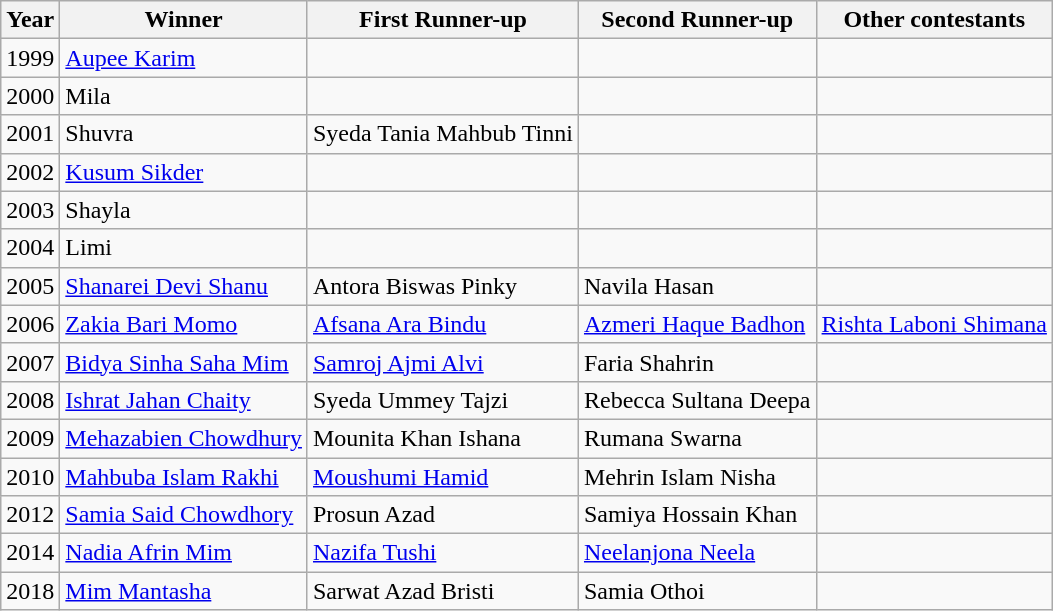<table class="wikitable sortable collapsible">
<tr>
<th style=*background:d0e5f5">Year</th>
<th style=*background:d0e5f5">Winner</th>
<th style=*background:d0e5f5">First Runner-up</th>
<th style=*background:d0e5f5">Second Runner-up</th>
<th>Other contestants</th>
</tr>
<tr>
<td>1999</td>
<td><a href='#'>Aupee Karim</a></td>
<td></td>
<td></td>
<td></td>
</tr>
<tr>
<td>2000</td>
<td>Mila</td>
<td></td>
<td></td>
<td></td>
</tr>
<tr>
<td>2001</td>
<td>Shuvra</td>
<td>Syeda Tania Mahbub Tinni</td>
<td></td>
<td></td>
</tr>
<tr>
<td>2002</td>
<td><a href='#'>Kusum Sikder</a></td>
<td></td>
<td></td>
<td></td>
</tr>
<tr>
<td>2003</td>
<td>Shayla</td>
<td></td>
<td></td>
<td></td>
</tr>
<tr>
<td>2004</td>
<td>Limi</td>
<td></td>
<td></td>
<td></td>
</tr>
<tr>
<td>2005</td>
<td><a href='#'>Shanarei Devi Shanu</a></td>
<td>Antora Biswas Pinky</td>
<td>Navila Hasan</td>
<td></td>
</tr>
<tr>
<td>2006</td>
<td><a href='#'>Zakia Bari Momo</a></td>
<td><a href='#'>Afsana Ara Bindu</a></td>
<td><a href='#'>Azmeri Haque Badhon</a></td>
<td><a href='#'>Rishta Laboni Shimana</a></td>
</tr>
<tr>
<td>2007</td>
<td><a href='#'>Bidya Sinha Saha Mim</a></td>
<td><a href='#'>Samroj Ajmi Alvi</a></td>
<td>Faria Shahrin</td>
<td></td>
</tr>
<tr>
<td>2008</td>
<td><a href='#'>Ishrat Jahan Chaity</a></td>
<td>Syeda Ummey Tajzi</td>
<td>Rebecca Sultana Deepa</td>
<td></td>
</tr>
<tr>
<td>2009</td>
<td><a href='#'>Mehazabien Chowdhury</a></td>
<td>Mounita Khan Ishana</td>
<td>Rumana Swarna</td>
<td></td>
</tr>
<tr>
<td>2010</td>
<td><a href='#'>Mahbuba Islam Rakhi</a></td>
<td><a href='#'>Moushumi Hamid</a></td>
<td>Mehrin Islam Nisha</td>
<td></td>
</tr>
<tr>
<td>2012</td>
<td><a href='#'>Samia Said Chowdhory</a></td>
<td>Prosun Azad</td>
<td>Samiya Hossain Khan</td>
<td></td>
</tr>
<tr>
<td>2014</td>
<td><a href='#'>Nadia Afrin Mim</a></td>
<td><a href='#'>Nazifa Tushi</a></td>
<td><a href='#'>Neelanjona Neela</a></td>
<td></td>
</tr>
<tr>
<td>2018</td>
<td><a href='#'>Mim Mantasha</a></td>
<td>Sarwat Azad Bristi</td>
<td>Samia Othoi</td>
<td></td>
</tr>
</table>
